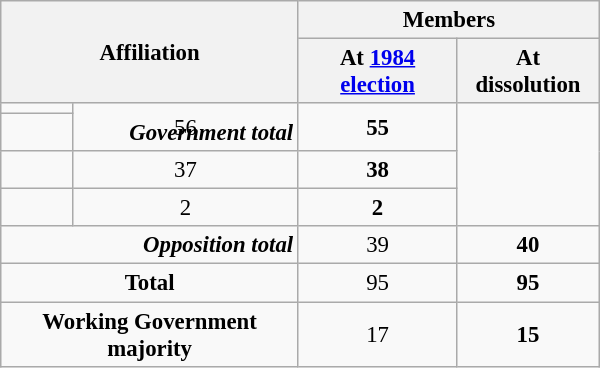<table class="wikitable" border="1" style="font-size:95%; width:300pt; text-align:center">
<tr>
<th colspan="2" rowspan="2" style="text-align:center;vertical-align:middle; ">Affiliation</th>
<th colspan="2" style="vertical-align:top;">Members</th>
</tr>
<tr>
<th>At <a href='#'>1984 election</a></th>
<th>At dissolution</th>
</tr>
<tr>
<td></td>
<td rowspan="2">56</td>
<td rowspan="2"><strong>55</strong></td>
</tr>
<tr>
<td colspan="2" rowspan="1" style="text-align:right; "><strong><em>Government total</em></strong></td>
</tr>
<tr>
<td></td>
<td>37</td>
<td><strong>38</strong></td>
</tr>
<tr>
<td></td>
<td>2</td>
<td><strong>2</strong></td>
</tr>
<tr>
<td colspan="2" rowspan="1" style="text-align:right; "><strong><em>Opposition total</em></strong></td>
<td>39</td>
<td><strong>40</strong></td>
</tr>
<tr>
<td colspan="2" rowspan="1"><strong>Total</strong><br></td>
<td>95</td>
<td><strong>95</strong></td>
</tr>
<tr>
<td colspan="2" rowspan="1"><strong>Working Government majority</strong></td>
<td>17</td>
<td><strong>15</strong></td>
</tr>
</table>
